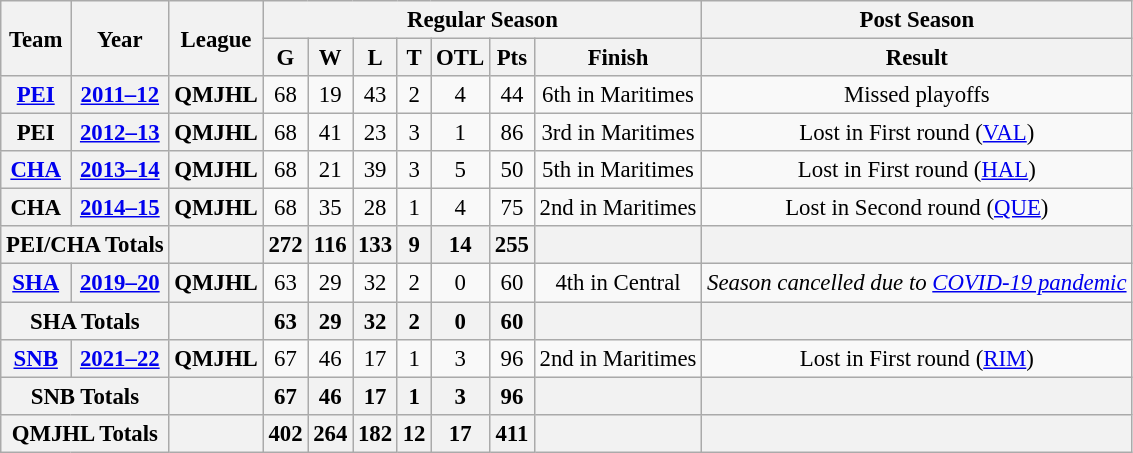<table class="wikitable" style="font-size: 95%; text-align:center;">
<tr>
<th rowspan="2">Team</th>
<th rowspan="2">Year</th>
<th rowspan="2">League</th>
<th colspan="7">Regular Season</th>
<th colspan="1">Post Season</th>
</tr>
<tr>
<th>G</th>
<th>W</th>
<th>L</th>
<th>T</th>
<th>OTL</th>
<th>Pts</th>
<th>Finish</th>
<th>Result</th>
</tr>
<tr>
<th><a href='#'>PEI</a></th>
<th><a href='#'>2011–12</a></th>
<th>QMJHL</th>
<td>68</td>
<td>19</td>
<td>43</td>
<td>2</td>
<td>4</td>
<td>44</td>
<td>6th in Maritimes</td>
<td>Missed playoffs</td>
</tr>
<tr>
<th>PEI</th>
<th><a href='#'>2012–13</a></th>
<th>QMJHL</th>
<td>68</td>
<td>41</td>
<td>23</td>
<td>3</td>
<td>1</td>
<td>86</td>
<td>3rd in Maritimes</td>
<td>Lost in First round (<a href='#'>VAL</a>)</td>
</tr>
<tr>
<th><a href='#'>CHA</a></th>
<th><a href='#'>2013–14</a></th>
<th>QMJHL</th>
<td>68</td>
<td>21</td>
<td>39</td>
<td>3</td>
<td>5</td>
<td>50</td>
<td>5th in Maritimes</td>
<td>Lost in First round (<a href='#'>HAL</a>)</td>
</tr>
<tr>
<th>CHA</th>
<th><a href='#'>2014–15</a></th>
<th>QMJHL</th>
<td>68</td>
<td>35</td>
<td>28</td>
<td>1</td>
<td>4</td>
<td>75</td>
<td>2nd in Maritimes</td>
<td>Lost in Second round (<a href='#'>QUE</a>)</td>
</tr>
<tr>
<th colspan="2">PEI/CHA Totals</th>
<th></th>
<th>272</th>
<th>116</th>
<th>133</th>
<th>9</th>
<th>14</th>
<th>255</th>
<th></th>
<th></th>
</tr>
<tr>
<th><a href='#'>SHA</a></th>
<th><a href='#'>2019–20</a></th>
<th>QMJHL</th>
<td>63</td>
<td>29</td>
<td>32</td>
<td>2</td>
<td>0</td>
<td>60</td>
<td>4th in Central</td>
<td><em>Season cancelled due to <a href='#'>COVID-19 pandemic</a></em></td>
</tr>
<tr>
<th colspan="2">SHA Totals</th>
<th></th>
<th>63</th>
<th>29</th>
<th>32</th>
<th>2</th>
<th>0</th>
<th>60</th>
<th></th>
<th></th>
</tr>
<tr>
<th><a href='#'>SNB</a></th>
<th><a href='#'>2021–22</a></th>
<th>QMJHL</th>
<td>67</td>
<td>46</td>
<td>17</td>
<td>1</td>
<td>3</td>
<td>96</td>
<td>2nd in Maritimes</td>
<td>Lost in First round (<a href='#'>RIM</a>)</td>
</tr>
<tr>
<th colspan="2">SNB Totals</th>
<th></th>
<th>67</th>
<th>46</th>
<th>17</th>
<th>1</th>
<th>3</th>
<th>96</th>
<th></th>
<th></th>
</tr>
<tr>
<th colspan="2">QMJHL Totals</th>
<th></th>
<th>402</th>
<th>264</th>
<th>182</th>
<th>12</th>
<th>17</th>
<th>411</th>
<th></th>
<th></th>
</tr>
</table>
